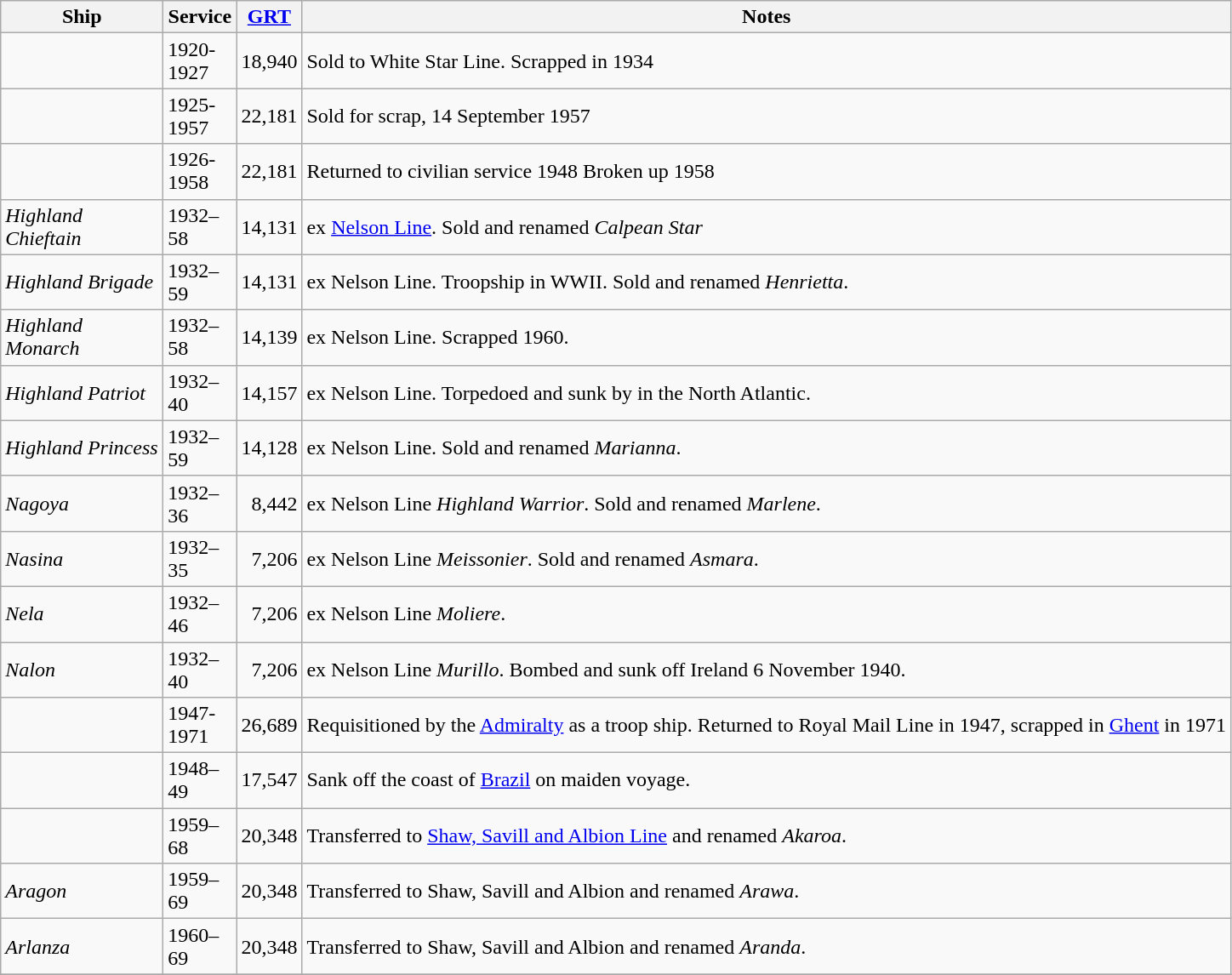<table class="wikitable sortable">
<tr>
<th scope="col" width="120px">Ship</th>
<th scope="col" width="50px">Service</th>
<th scope="col" width="30px"><a href='#'>GRT</a></th>
<th>Notes</th>
</tr>
<tr>
<td></td>
<td>1920-1927</td>
<td align="right">18,940</td>
<td>Sold to White Star Line. Scrapped in 1934</td>
</tr>
<tr>
<td></td>
<td>1925-1957</td>
<td align="right">22,181</td>
<td>Sold for scrap, 14 September 1957</td>
</tr>
<tr>
<td></td>
<td>1926-1958</td>
<td align="right">22,181</td>
<td>Returned to civilian service 1948 Broken up 1958</td>
</tr>
<tr>
<td><em>Highland Chieftain</em></td>
<td>1932–58</td>
<td align="right">14,131</td>
<td>ex <a href='#'>Nelson Line</a>. Sold and renamed <em>Calpean Star</em></td>
</tr>
<tr>
<td><em>Highland Brigade</em></td>
<td>1932–59</td>
<td align="right">14,131</td>
<td>ex Nelson Line. Troopship in WWII. Sold and renamed <em>Henrietta</em>.</td>
</tr>
<tr>
<td><em>Highland Monarch</em></td>
<td>1932–58</td>
<td align="right">14,139</td>
<td>ex Nelson Line. Scrapped 1960.</td>
</tr>
<tr>
<td><em>Highland Patriot</em></td>
<td>1932–40</td>
<td align="right">14,157</td>
<td>ex Nelson Line. Torpedoed and sunk by  in the North Atlantic.</td>
</tr>
<tr>
<td><em>Highland Princess</em></td>
<td>1932–59</td>
<td align="right">14,128</td>
<td>ex Nelson Line. Sold and renamed <em>Marianna</em>.</td>
</tr>
<tr>
<td><em>Nagoya</em></td>
<td>1932–36</td>
<td align="right">8,442</td>
<td>ex Nelson Line <em>Highland Warrior</em>. Sold and renamed <em>Marlene</em>.</td>
</tr>
<tr>
<td><em>Nasina</em></td>
<td>1932–35</td>
<td align="right">7,206</td>
<td>ex Nelson Line <em>Meissonier</em>. Sold and renamed <em>Asmara</em>.</td>
</tr>
<tr>
<td><em>Nela</em></td>
<td>1932–46</td>
<td align="right">7,206</td>
<td>ex Nelson Line <em>Moliere</em>.</td>
</tr>
<tr>
<td><em>Nalon</em></td>
<td>1932–40</td>
<td align="right">7,206</td>
<td>ex Nelson Line <em>Murillo</em>. Bombed and sunk off Ireland 6 November 1940.</td>
</tr>
<tr>
<td></td>
<td>1947-1971</td>
<td align="right">26,689</td>
<td>Requisitioned by the <a href='#'>Admiralty</a> as a troop ship. Returned to Royal Mail Line in 1947,  scrapped in <a href='#'>Ghent</a> in 1971</td>
</tr>
<tr>
<td></td>
<td>1948–49</td>
<td align="right">17,547</td>
<td>Sank off the coast of <a href='#'>Brazil</a> on maiden voyage.</td>
</tr>
<tr>
<td><em></em></td>
<td>1959–68</td>
<td align="right">20,348</td>
<td>Transferred to <a href='#'>Shaw, Savill and Albion Line</a> and renamed <em>Akaroa</em>.</td>
</tr>
<tr>
<td><em>Aragon</em></td>
<td>1959–69</td>
<td align="right">20,348</td>
<td>Transferred to Shaw, Savill and Albion and renamed <em>Arawa</em>.</td>
</tr>
<tr>
<td><em>Arlanza</em></td>
<td>1960–69</td>
<td align="right">20,348</td>
<td>Transferred to Shaw, Savill and Albion and renamed <em>Aranda</em>.</td>
</tr>
<tr>
</tr>
</table>
